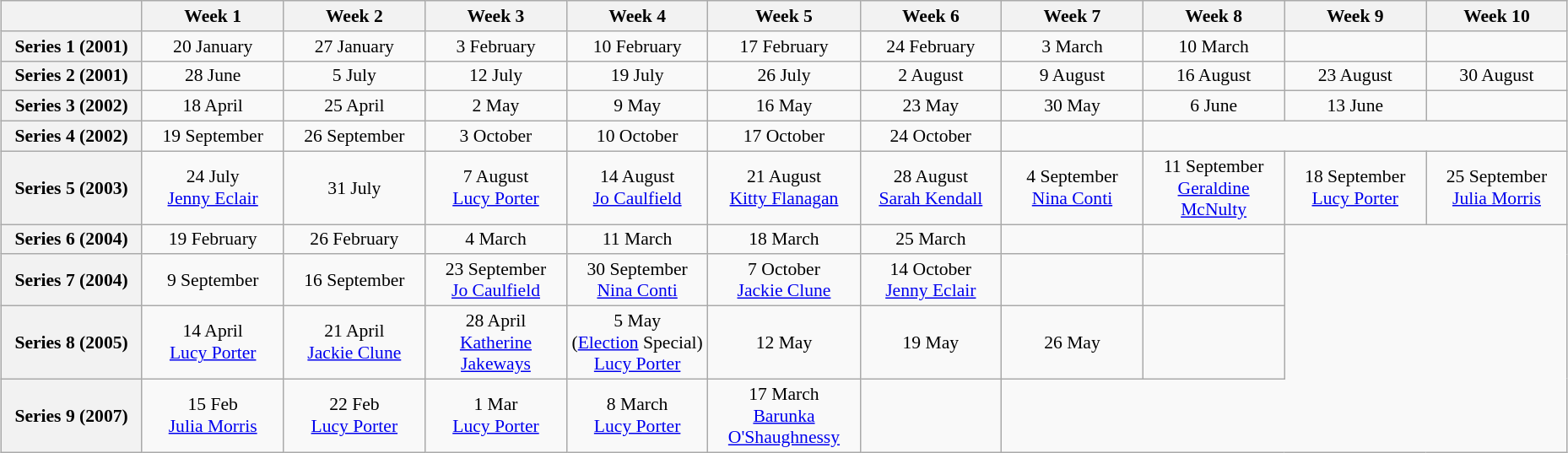<table class="wikitable" style="font-size:90%; text-align:center; width: 98%; margin-left: auto; margin-right: auto;">
<tr>
<th style="width: 7%;"></th>
<th style="width: 7%;">Week 1</th>
<th style="width: 7%;">Week 2</th>
<th style="width: 7%;">Week 3</th>
<th style="width: 7%;">Week 4</th>
<th style="width: 7%;">Week 5</th>
<th style="width: 7%;">Week 6</th>
<th style="width: 7%;">Week 7</th>
<th style="width: 7%;">Week 8</th>
<th style="width: 7%;">Week 9</th>
<th style="width: 7%;">Week 10</th>
</tr>
<tr>
<th>Series 1 (2001)</th>
<td text-align:center">20 January</td>
<td>27 January</td>
<td>3 February</td>
<td>10 February</td>
<td>17 February</td>
<td>24 February</td>
<td>3 March</td>
<td>10 March</td>
<td></td>
<td></td>
</tr>
<tr>
<th>Series 2 (2001)</th>
<td text-align:center">28 June</td>
<td>5 July</td>
<td>12 July</td>
<td>19 July</td>
<td>26 July</td>
<td>2 August</td>
<td>9 August</td>
<td>16 August</td>
<td>23 August</td>
<td>30 August</td>
</tr>
<tr>
<th>Series 3 (2002)</th>
<td text-align:center">18 April</td>
<td>25 April</td>
<td>2 May</td>
<td>9 May</td>
<td>16 May</td>
<td>23 May</td>
<td>30 May</td>
<td>6 June</td>
<td>13 June</td>
<td></td>
</tr>
<tr>
<th>Series 4 (2002)</th>
<td text-align:center">19 September</td>
<td>26 September</td>
<td>3 October</td>
<td>10 October</td>
<td>17 October</td>
<td>24 October</td>
<td></td>
</tr>
<tr>
<th>Series 5 (2003)</th>
<td text-align:center">24 July<br><a href='#'>Jenny Eclair</a></td>
<td>31 July</td>
<td>7 August<br><a href='#'>Lucy Porter</a></td>
<td>14 August<br><a href='#'>Jo Caulfield</a></td>
<td>21 August<br><a href='#'>Kitty Flanagan</a></td>
<td>28 August<br><a href='#'>Sarah Kendall</a></td>
<td>4 September<br><a href='#'>Nina Conti</a></td>
<td>11 September<br><a href='#'>Geraldine McNulty</a></td>
<td>18 September<br><a href='#'>Lucy Porter</a></td>
<td>25 September<br><a href='#'>Julia Morris</a></td>
</tr>
<tr>
<th>Series 6 (2004)</th>
<td text-align:center">19 February</td>
<td>26 February</td>
<td>4 March</td>
<td>11 March</td>
<td>18 March</td>
<td>25 March</td>
<td></td>
<td></td>
</tr>
<tr>
<th>Series 7 (2004)</th>
<td text-align:center">9 September</td>
<td>16 September</td>
<td>23 September<br><a href='#'>Jo Caulfield</a></td>
<td>30 September<br><a href='#'>Nina Conti</a></td>
<td>7 October<br><a href='#'>Jackie Clune</a></td>
<td>14 October<br><a href='#'>Jenny Eclair</a></td>
<td></td>
<td></td>
</tr>
<tr>
<th>Series 8 (2005)</th>
<td text-align:center">14 April<br><a href='#'>Lucy Porter</a></td>
<td>21 April<br><a href='#'>Jackie Clune</a></td>
<td>28 April<br><a href='#'>Katherine Jakeways</a></td>
<td>5 May<br>(<a href='#'>Election</a> Special)<br><a href='#'>Lucy Porter</a></td>
<td>12 May</td>
<td>19 May</td>
<td>26 May</td>
<td></td>
</tr>
<tr>
<th>Series 9 (2007)</th>
<td text-align:center">15 Feb<br><a href='#'>Julia Morris</a></td>
<td>22 Feb<br><a href='#'>Lucy Porter</a></td>
<td>1 Mar<br><a href='#'>Lucy Porter</a></td>
<td>8 March<br><a href='#'>Lucy Porter</a></td>
<td>17 March<br><a href='#'>Barunka O'Shaughnessy</a></td>
<td></td>
</tr>
</table>
